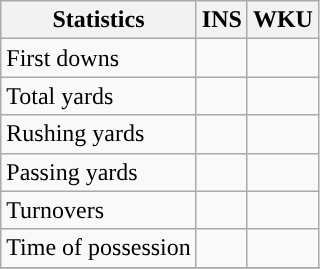<table class="wikitable" style="float: left;">
<tr>
<th>Statistics</th>
<th>INS</th>
<th>WKU</th>
</tr>
<tr>
<td>First downs</td>
<td></td>
<td></td>
</tr>
<tr>
<td>Total yards</td>
<td></td>
<td></td>
</tr>
<tr>
<td>Rushing yards</td>
<td></td>
<td></td>
</tr>
<tr>
<td>Passing yards</td>
<td></td>
<td></td>
</tr>
<tr>
<td>Turnovers</td>
<td></td>
<td></td>
</tr>
<tr>
<td>Time of possession</td>
<td></td>
<td></td>
</tr>
<tr>
</tr>
</table>
